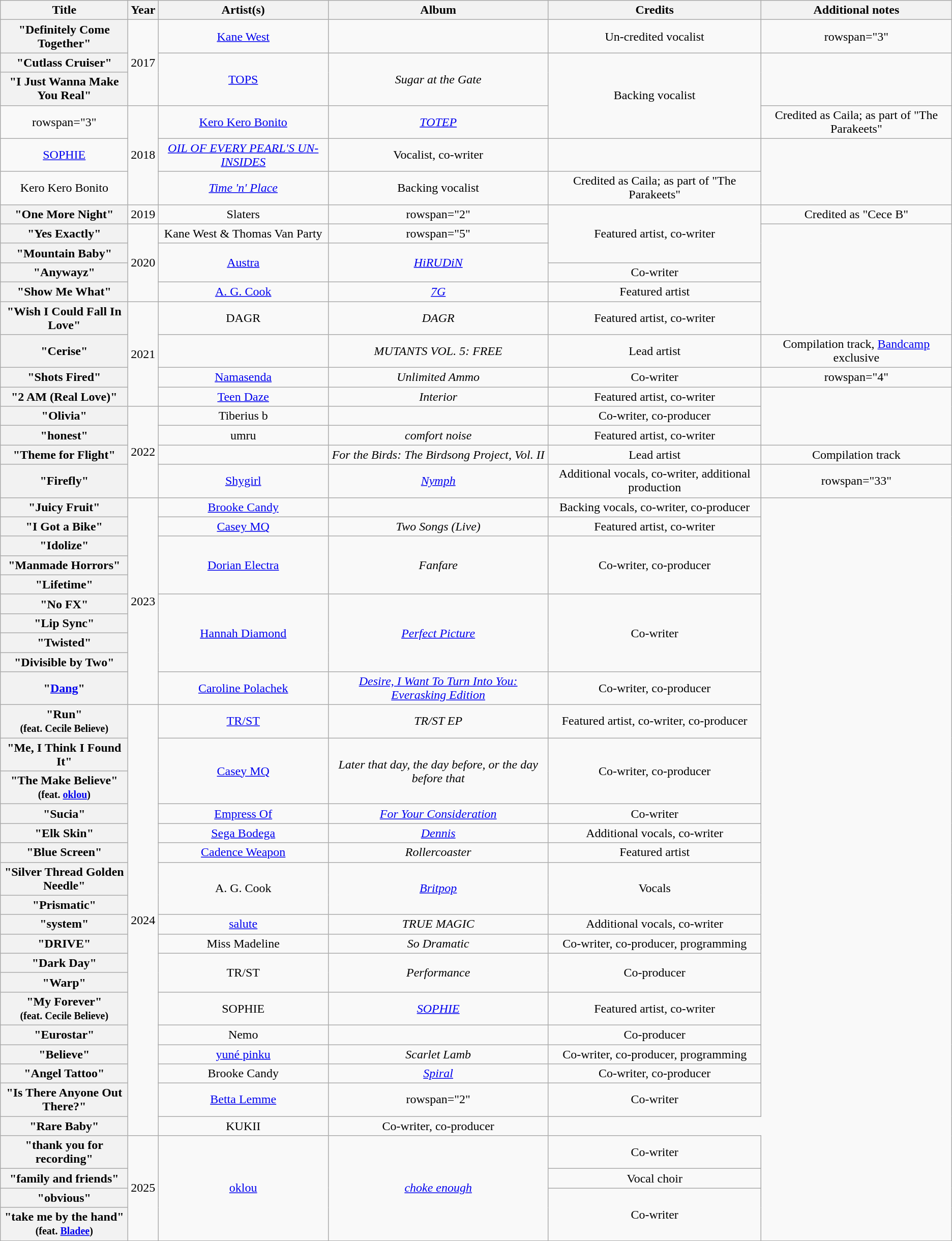<table class="wikitable plainrowheaders" style="text-align:center;">
<tr>
<th scope="col" style="width:160px;">Title</th>
<th scope="col">Year</th>
<th scope="col">Artist(s)</th>
<th>Album</th>
<th scope="col">Credits</th>
<th scope="col">Additional notes</th>
</tr>
<tr>
<th scope="row">"Definitely Come Together"</th>
<td rowspan="3">2017</td>
<td><a href='#'>Kane West</a></td>
<td></td>
<td>Un-credited vocalist</td>
<td>rowspan="3" </td>
</tr>
<tr>
<th scope="row">"Cutlass Cruiser"</th>
<td rowspan="2"><a href='#'>TOPS</a></td>
<td rowspan="2"><em>Sugar at the Gate</em></td>
<td rowspan="3">Backing vocalist</td>
</tr>
<tr>
<th scope="row">"I Just Wanna Make You Real"</th>
</tr>
<tr>
<td>rowspan="3" </td>
<td rowspan="3">2018</td>
<td><a href='#'>Kero Kero Bonito</a></td>
<td><em><a href='#'>TOTEP</a></em></td>
<td>Credited as Caila; as part of "The Parakeets"</td>
</tr>
<tr>
<td><a href='#'>SOPHIE</a></td>
<td><em><a href='#'>OIL OF EVERY PEARL'S UN-INSIDES</a></em></td>
<td>Vocalist, co-writer</td>
<td></td>
</tr>
<tr>
<td>Kero Kero Bonito</td>
<td><em><a href='#'>Time 'n' Place</a></em></td>
<td>Backing vocalist</td>
<td>Credited as Caila; as part of "The Parakeets"</td>
</tr>
<tr>
<th scope="row">"One More Night"</th>
<td>2019</td>
<td>Slaters</td>
<td>rowspan="2" </td>
<td rowspan="3">Featured artist, co-writer</td>
<td>Credited as "Cece B"</td>
</tr>
<tr>
<th scope="row">"Yes Exactly"</th>
<td rowspan="4">2020</td>
<td>Kane West & Thomas Van Party</td>
<td>rowspan="5" </td>
</tr>
<tr>
<th scope="row">"Mountain Baby"</th>
<td rowspan="2"><a href='#'>Austra</a></td>
<td rowspan="2"><a href='#'><em>HiRUDiN</em></a></td>
</tr>
<tr>
<th scope="row">"Anywayz"</th>
<td>Co-writer</td>
</tr>
<tr>
<th scope="row">"Show Me What"</th>
<td><a href='#'>A. G. Cook</a></td>
<td><em><a href='#'>7G</a></em></td>
<td>Featured artist</td>
</tr>
<tr>
<th scope="row">"Wish I Could Fall In Love"</th>
<td rowspan="4">2021</td>
<td>DAGR</td>
<td><em>DAGR</em></td>
<td>Featured artist, co-writer</td>
</tr>
<tr>
<th scope="row">"Cerise"</th>
<td></td>
<td><em>MUTANTS VOL. 5: FREE</em></td>
<td>Lead artist</td>
<td>Compilation track, <a href='#'>Bandcamp</a> exclusive</td>
</tr>
<tr>
<th scope="row">"Shots Fired"</th>
<td><a href='#'>Namasenda</a></td>
<td><em>Unlimited Ammo</em></td>
<td>Co-writer</td>
<td>rowspan="4" </td>
</tr>
<tr>
<th scope="row">"2 AM (Real Love)"</th>
<td><a href='#'>Teen Daze</a></td>
<td><em>Interior</em></td>
<td>Featured artist, co-writer</td>
</tr>
<tr>
<th scope="row">"Olivia"</th>
<td rowspan="4">2022</td>
<td>Tiberius b</td>
<td></td>
<td>Co-writer, co-producer</td>
</tr>
<tr>
<th scope="row">"honest"</th>
<td>umru</td>
<td><em>comfort noise</em></td>
<td>Featured artist, co-writer</td>
</tr>
<tr>
<th scope="row">"Theme for Flight"</th>
<td></td>
<td><em>For the Birds: The Birdsong Project, Vol. II</em></td>
<td>Lead artist</td>
<td>Compilation track</td>
</tr>
<tr>
<th scope="row">"Firefly"</th>
<td><a href='#'>Shygirl</a></td>
<td><em><a href='#'>Nymph</a></em></td>
<td>Additional vocals, co-writer, additional production</td>
<td>rowspan="33" </td>
</tr>
<tr>
<th scope="row">"Juicy Fruit"</th>
<td rowspan="10">2023</td>
<td><a href='#'>Brooke Candy</a></td>
<td></td>
<td>Backing vocals, co-writer, co-producer</td>
</tr>
<tr>
<th scope="row">"I Got a Bike"</th>
<td><a href='#'>Casey MQ</a></td>
<td><em>Two Songs (Live)</em></td>
<td>Featured artist, co-writer</td>
</tr>
<tr>
<th scope="row">"Idolize"</th>
<td rowspan="3"><a href='#'>Dorian Electra</a></td>
<td rowspan="3"><em>Fanfare</em></td>
<td rowspan="3">Co-writer, co-producer</td>
</tr>
<tr>
<th scope="row">"Manmade Horrors"</th>
</tr>
<tr>
<th scope="row">"Lifetime"</th>
</tr>
<tr>
<th scope="row">"No FX"</th>
<td rowspan="4"><a href='#'>Hannah Diamond</a></td>
<td rowspan="4"><em><a href='#'>Perfect Picture</a></em></td>
<td rowspan="4">Co-writer</td>
</tr>
<tr>
<th scope="row">"Lip Sync"</th>
</tr>
<tr>
<th scope="row">"Twisted"</th>
</tr>
<tr>
<th scope="row">"Divisible by Two"</th>
</tr>
<tr>
<th scope="row">"<a href='#'>Dang</a>"</th>
<td><a href='#'>Caroline Polachek</a></td>
<td><em><a href='#'>Desire, I Want To Turn Into You: Everasking Edition</a></em></td>
<td>Co-writer, co-producer</td>
</tr>
<tr>
<th scope="row">"Run"<br><small>(feat. Cecile Believe)</small></th>
<td rowspan="18">2024</td>
<td><a href='#'>TR/ST</a></td>
<td><em>TR/ST EP</em></td>
<td>Featured artist, co-writer, co-producer</td>
</tr>
<tr>
<th scope="row">"Me, I Think I Found It"</th>
<td rowspan="2"><a href='#'>Casey MQ</a></td>
<td rowspan="2"><em>Later that day, the day before, or the day before that</em></td>
<td rowspan="2">Co-writer, co-producer</td>
</tr>
<tr>
<th scope="row">"The Make Believe"<br><small>(feat. <a href='#'>oklou</a>)</small></th>
</tr>
<tr>
<th scope="row">"Sucia"</th>
<td><a href='#'>Empress Of</a></td>
<td><em><a href='#'>For Your Consideration</a></em></td>
<td>Co-writer</td>
</tr>
<tr>
<th scope="row">"Elk Skin"</th>
<td><a href='#'>Sega Bodega</a></td>
<td><em><a href='#'>Dennis</a></em></td>
<td>Additional vocals, co-writer</td>
</tr>
<tr>
<th scope="row">"Blue Screen"</th>
<td><a href='#'>Cadence Weapon</a></td>
<td><em>Rollercoaster</em></td>
<td>Featured artist</td>
</tr>
<tr>
<th scope="row">"Silver Thread Golden Needle"</th>
<td rowspan="2">A. G. Cook</td>
<td rowspan="2"><em><a href='#'>Britpop</a></em></td>
<td rowspan="2">Vocals</td>
</tr>
<tr>
<th scope="row">"Prismatic"</th>
</tr>
<tr>
<th scope="row">"system"</th>
<td><a href='#'>salute</a></td>
<td><em>TRUE MAGIC</em></td>
<td>Additional vocals, co-writer</td>
</tr>
<tr>
<th scope="row">"DRIVE"</th>
<td>Miss Madeline</td>
<td><em>So Dramatic</em></td>
<td>Co-writer, co-producer, programming</td>
</tr>
<tr>
<th scope="row">"Dark Day"</th>
<td rowspan="2">TR/ST</td>
<td rowspan="2"><em>Performance</em></td>
<td rowspan="2">Co-producer</td>
</tr>
<tr>
<th scope="row">"Warp"</th>
</tr>
<tr>
<th scope="row">"My Forever"<br><small>(feat. Cecile Believe)</small></th>
<td>SOPHIE</td>
<td><em><a href='#'>SOPHIE</a></em></td>
<td>Featured artist, co-writer</td>
</tr>
<tr>
<th scope="row">"Eurostar"</th>
<td>Nemo</td>
<td></td>
<td>Co-producer</td>
</tr>
<tr>
<th scope="row">"Believe"</th>
<td><a href='#'>yuné pinku</a></td>
<td><em>Scarlet Lamb</em></td>
<td>Co-writer, co-producer, programming</td>
</tr>
<tr>
<th scope="row">"Angel Tattoo"</th>
<td>Brooke Candy</td>
<td><em><a href='#'>Spiral</a></em></td>
<td>Co-writer, co-producer</td>
</tr>
<tr>
<th scope="row">"Is There Anyone Out There?"</th>
<td><a href='#'>Betta Lemme</a></td>
<td>rowspan="2" </td>
<td>Co-writer</td>
</tr>
<tr>
<th scope="row">"Rare Baby"</th>
<td>KUKII</td>
<td>Co-writer, co-producer</td>
</tr>
<tr>
<th scope="row">"thank you for recording"</th>
<td rowspan="4">2025</td>
<td rowspan="4"><a href='#'>oklou</a></td>
<td rowspan="4"><em><a href='#'>choke enough</a></em></td>
<td>Co-writer</td>
</tr>
<tr>
<th scope="row">"family and friends"</th>
<td>Vocal choir</td>
</tr>
<tr>
<th scope="row">"obvious"</th>
<td rowspan="2">Co-writer</td>
</tr>
<tr>
<th scope="row">"take me by the hand"<br><small>(feat. <a href='#'>Bladee</a>)</small></th>
</tr>
</table>
